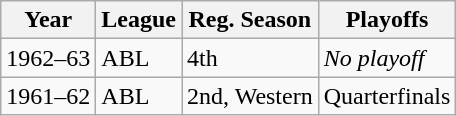<table class="wikitable">
<tr>
<th>Year</th>
<th>League</th>
<th>Reg. Season</th>
<th>Playoffs</th>
</tr>
<tr>
<td>1962–63</td>
<td>ABL</td>
<td>4th</td>
<td><em>No playoff</em></td>
</tr>
<tr>
<td>1961–62</td>
<td>ABL</td>
<td>2nd, Western</td>
<td>Quarterfinals</td>
</tr>
</table>
